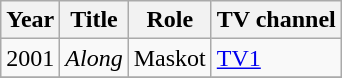<table class="wikitable">
<tr>
<th>Year</th>
<th>Title</th>
<th>Role</th>
<th>TV channel</th>
</tr>
<tr>
<td>2001</td>
<td><em>Along</em></td>
<td>Maskot</td>
<td><a href='#'>TV1</a></td>
</tr>
<tr>
</tr>
</table>
